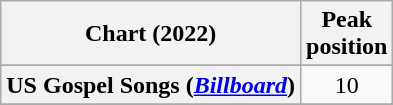<table class="wikitable plainrowheaders" style="text-align:center">
<tr>
<th scope="col">Chart (2022)</th>
<th scope="col">Peak<br>position</th>
</tr>
<tr>
</tr>
<tr>
<th scope="row">US Gospel Songs (<a href='#'><em>Billboard</em></a>)</th>
<td>10</td>
</tr>
<tr>
</tr>
</table>
